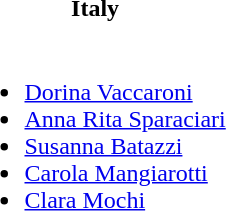<table>
<tr>
<th>Italy</th>
</tr>
<tr>
<td><br><ul><li><a href='#'>Dorina Vaccaroni</a></li><li><a href='#'>Anna Rita Sparaciari</a></li><li><a href='#'>Susanna Batazzi</a></li><li><a href='#'>Carola Mangiarotti</a></li><li><a href='#'>Clara Mochi</a></li></ul></td>
</tr>
</table>
